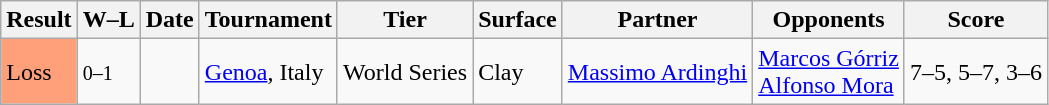<table class="sortable wikitable">
<tr>
<th>Result</th>
<th class="unsortable">W–L</th>
<th>Date</th>
<th>Tournament</th>
<th>Tier</th>
<th>Surface</th>
<th>Partner</th>
<th>Opponents</th>
<th class="unsortable">Score</th>
</tr>
<tr>
<td style="background:#ffa07a;">Loss</td>
<td><small>0–1</small></td>
<td><a href='#'></a></td>
<td><a href='#'>Genoa</a>, Italy</td>
<td>World Series</td>
<td>Clay</td>
<td> <a href='#'>Massimo Ardinghi</a></td>
<td> <a href='#'>Marcos Górriz</a> <br>  <a href='#'>Alfonso Mora</a></td>
<td>7–5, 5–7, 3–6</td>
</tr>
</table>
